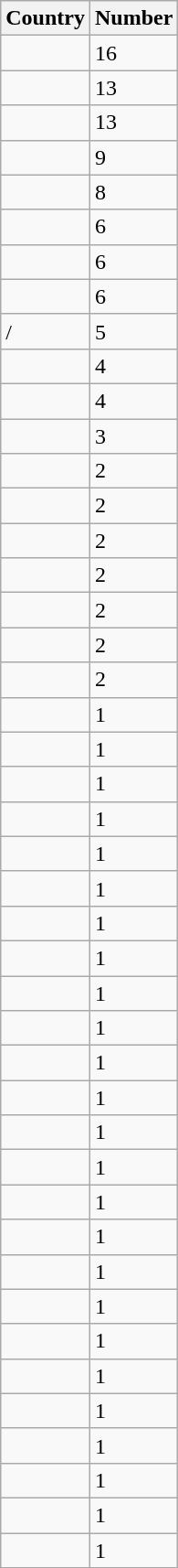<table class="wikitable sortable">
<tr>
<th>Country</th>
<th>Number</th>
</tr>
<tr>
<td></td>
<td>16</td>
</tr>
<tr>
<td></td>
<td>13</td>
</tr>
<tr>
<td></td>
<td>13</td>
</tr>
<tr>
<td></td>
<td>9</td>
</tr>
<tr>
<td></td>
<td>8</td>
</tr>
<tr>
<td></td>
<td>6</td>
</tr>
<tr>
<td></td>
<td>6</td>
</tr>
<tr>
<td></td>
<td>6</td>
</tr>
<tr>
<td>/</td>
<td>5</td>
</tr>
<tr>
<td></td>
<td>4</td>
</tr>
<tr>
<td></td>
<td>4</td>
</tr>
<tr>
<td></td>
<td>3</td>
</tr>
<tr>
<td></td>
<td>2</td>
</tr>
<tr>
<td></td>
<td>2</td>
</tr>
<tr>
<td></td>
<td>2</td>
</tr>
<tr>
<td></td>
<td>2</td>
</tr>
<tr>
<td></td>
<td>2</td>
</tr>
<tr>
<td></td>
<td>2</td>
</tr>
<tr>
<td></td>
<td>2</td>
</tr>
<tr>
<td></td>
<td>1</td>
</tr>
<tr>
<td></td>
<td>1</td>
</tr>
<tr>
<td></td>
<td>1</td>
</tr>
<tr>
<td></td>
<td>1</td>
</tr>
<tr>
<td></td>
<td>1</td>
</tr>
<tr>
<td></td>
<td>1</td>
</tr>
<tr>
<td></td>
<td>1</td>
</tr>
<tr>
<td></td>
<td>1</td>
</tr>
<tr>
<td></td>
<td>1</td>
</tr>
<tr>
<td></td>
<td>1</td>
</tr>
<tr>
<td></td>
<td>1</td>
</tr>
<tr>
<td></td>
<td>1</td>
</tr>
<tr>
<td></td>
<td>1</td>
</tr>
<tr>
<td></td>
<td>1</td>
</tr>
<tr>
<td></td>
<td>1</td>
</tr>
<tr>
<td></td>
<td>1</td>
</tr>
<tr>
<td></td>
<td>1</td>
</tr>
<tr>
<td></td>
<td>1</td>
</tr>
<tr>
<td></td>
<td>1</td>
</tr>
<tr>
<td></td>
<td>1</td>
</tr>
<tr>
<td></td>
<td>1</td>
</tr>
<tr>
<td></td>
<td>1</td>
</tr>
<tr>
<td></td>
<td>1</td>
</tr>
<tr>
<td></td>
<td>1</td>
</tr>
<tr>
<td></td>
<td>1</td>
</tr>
<tr>
</tr>
</table>
